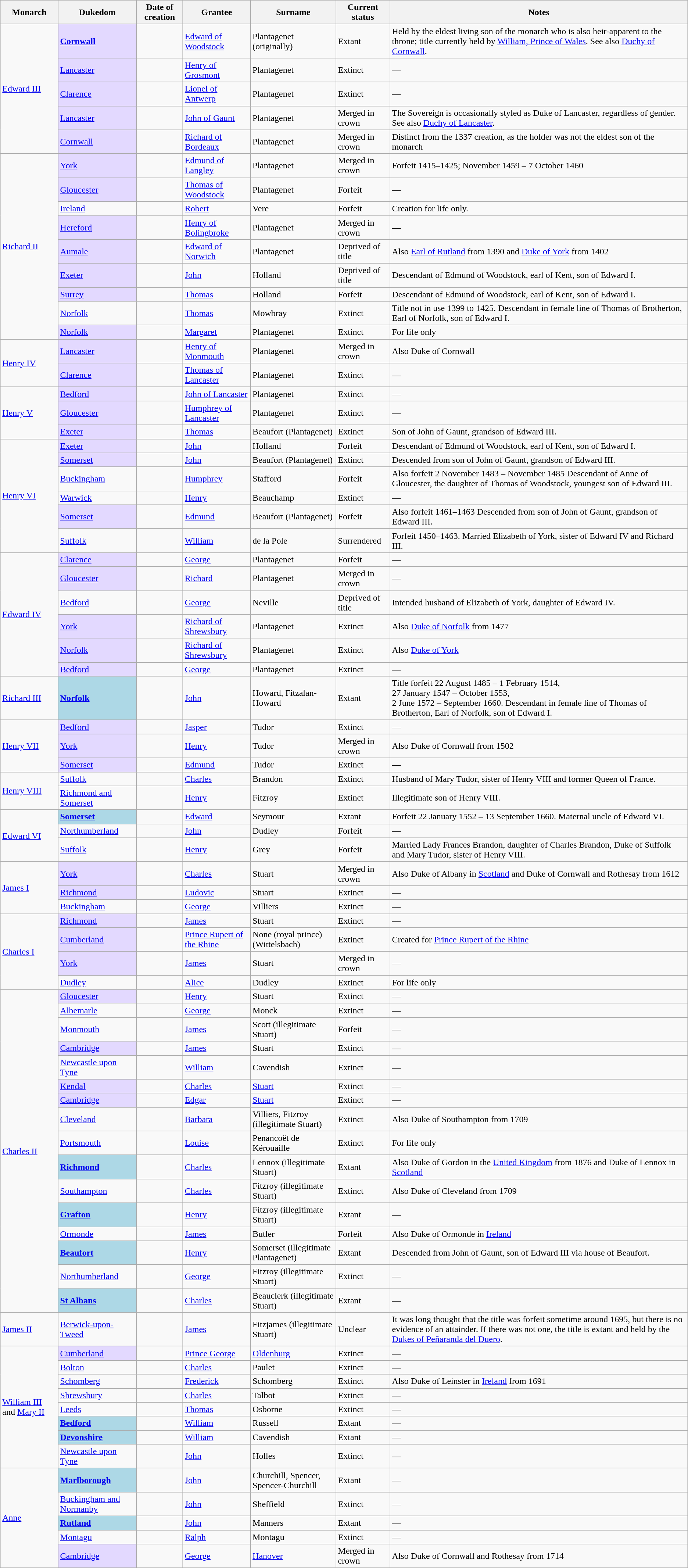<table class="wikitable sortable">
<tr>
<th>Monarch</th>
<th>Dukedom</th>
<th>Date of creation</th>
<th>Grantee</th>
<th>Surname</th>
<th>Current status</th>
<th>Notes</th>
</tr>
<tr>
<td rowspan=5><a href='#'>Edward III</a></td>
<td style="background:#e3d9ff"><strong><a href='#'>Cornwall</a></strong></td>
<td></td>
<td><a href='#'>Edward of Woodstock</a></td>
<td>Plantagenet (originally)</td>
<td>Extant</td>
<td>Held by the eldest living son of the monarch who is also heir-apparent to the throne; title currently held by <a href='#'>William, Prince of Wales</a>. See also <a href='#'>Duchy of Cornwall</a>.</td>
</tr>
<tr>
<td style="background:#e3d9ff"><a href='#'>Lancaster</a></td>
<td></td>
<td><a href='#'>Henry of Grosmont</a></td>
<td>Plantagenet</td>
<td>Extinct </td>
<td>—</td>
</tr>
<tr>
<td style="background:#e3d9ff"><a href='#'>Clarence</a></td>
<td></td>
<td><a href='#'>Lionel of Antwerp</a></td>
<td>Plantagenet</td>
<td>Extinct </td>
<td>—</td>
</tr>
<tr>
<td style="background:#e3d9ff"><a href='#'>Lancaster</a></td>
<td></td>
<td><a href='#'>John of Gaunt</a></td>
<td>Plantagenet</td>
<td>Merged in crown </td>
<td>The Sovereign is occasionally styled as Duke of Lancaster, regardless of gender. See also <a href='#'>Duchy of Lancaster</a>.</td>
</tr>
<tr>
<td style="background:#e3d9ff"><a href='#'>Cornwall</a></td>
<td></td>
<td><a href='#'>Richard of Bordeaux</a></td>
<td>Plantagenet</td>
<td>Merged in crown </td>
<td>Distinct from the 1337 creation, as the holder was not the eldest son of the monarch</td>
</tr>
<tr>
<td rowspan=9><a href='#'>Richard II</a></td>
<td style="background:#e3d9ff"><a href='#'>York</a></td>
<td></td>
<td><a href='#'>Edmund of Langley</a></td>
<td>Plantagenet</td>
<td>Merged in crown </td>
<td>Forfeit 1415–1425; November 1459 – 7 October 1460</td>
</tr>
<tr>
<td style="background:#e3d9ff"><a href='#'>Gloucester</a></td>
<td></td>
<td><a href='#'>Thomas of Woodstock</a></td>
<td>Plantagenet</td>
<td>Forfeit </td>
<td>—</td>
</tr>
<tr>
<td><a href='#'>Ireland</a></td>
<td></td>
<td><a href='#'>Robert</a></td>
<td>Vere</td>
<td>Forfeit </td>
<td>Creation for life only.</td>
</tr>
<tr>
<td style="background:#e3d9ff"><a href='#'>Hereford</a></td>
<td></td>
<td><a href='#'>Henry of Bolingbroke</a></td>
<td>Plantagenet</td>
<td>Merged in crown </td>
<td>—</td>
</tr>
<tr>
<td style="background:#e3d9ff"><a href='#'>Aumale</a></td>
<td></td>
<td><a href='#'>Edward of Norwich</a></td>
<td>Plantagenet</td>
<td>Deprived of title </td>
<td>Also <a href='#'>Earl of Rutland</a> from 1390 and <a href='#'>Duke of York</a> from 1402</td>
</tr>
<tr>
<td style="background:#e3d9ff"><a href='#'>Exeter</a></td>
<td></td>
<td><a href='#'>John</a></td>
<td>Holland</td>
<td>Deprived of title </td>
<td>Descendant of Edmund of Woodstock, earl of Kent, son of Edward I.</td>
</tr>
<tr>
<td style="background:#e3d9ff"><a href='#'>Surrey</a></td>
<td></td>
<td><a href='#'>Thomas</a></td>
<td>Holland</td>
<td>Forfeit </td>
<td>Descendant of Edmund of Woodstock, earl of Kent, son of Edward I.</td>
</tr>
<tr>
<td><a href='#'>Norfolk</a></td>
<td></td>
<td><a href='#'>Thomas</a></td>
<td>Mowbray</td>
<td>Extinct </td>
<td>Title not in use 1399 to 1425. Descendant in female line of Thomas of Brotherton, Earl of Norfolk, son of Edward I.</td>
</tr>
<tr>
<td style="background:#e3d9ff"><a href='#'>Norfolk</a></td>
<td></td>
<td><a href='#'>Margaret</a></td>
<td>Plantagenet</td>
<td>Extinct </td>
<td>For life only</td>
</tr>
<tr>
<td rowspan=2><a href='#'>Henry IV</a></td>
<td style="background:#e3d9ff"><a href='#'>Lancaster</a></td>
<td></td>
<td><a href='#'>Henry of Monmouth</a></td>
<td>Plantagenet</td>
<td>Merged in crown </td>
<td>Also Duke of Cornwall</td>
</tr>
<tr>
<td style="background:#e3d9ff"><a href='#'>Clarence</a></td>
<td></td>
<td><a href='#'>Thomas of Lancaster</a></td>
<td>Plantagenet</td>
<td>Extinct </td>
<td>—</td>
</tr>
<tr>
<td rowspan=3><a href='#'>Henry V</a></td>
<td style="background:#e3d9ff"><a href='#'>Bedford</a></td>
<td></td>
<td><a href='#'>John of Lancaster</a></td>
<td>Plantagenet</td>
<td>Extinct </td>
<td>—</td>
</tr>
<tr>
<td style="background:#e3d9ff"><a href='#'>Gloucester</a></td>
<td></td>
<td><a href='#'>Humphrey of Lancaster</a></td>
<td>Plantagenet</td>
<td>Extinct </td>
<td>—</td>
</tr>
<tr>
<td style="background:#e3d9ff"><a href='#'>Exeter</a></td>
<td></td>
<td><a href='#'>Thomas</a></td>
<td>Beaufort (Plantagenet)</td>
<td>Extinct </td>
<td>Son of John of Gaunt, grandson of Edward III.</td>
</tr>
<tr>
<td rowspan=6><a href='#'>Henry VI</a></td>
<td style="background:#e3d9ff"><a href='#'>Exeter</a></td>
<td></td>
<td><a href='#'>John</a></td>
<td>Holland</td>
<td>Forfeit </td>
<td>Descendant of Edmund of Woodstock, earl of Kent, son of Edward I.</td>
</tr>
<tr>
<td style="background:#e3d9ff"><a href='#'>Somerset</a></td>
<td></td>
<td><a href='#'>John</a></td>
<td>Beaufort (Plantagenet)</td>
<td>Extinct </td>
<td>Descended from son of John of Gaunt, grandson of Edward III.</td>
</tr>
<tr>
<td><a href='#'>Buckingham</a></td>
<td></td>
<td><a href='#'>Humphrey</a></td>
<td>Stafford</td>
<td>Forfeit </td>
<td>Also forfeit 2 November 1483 – November 1485 Descendant of Anne of Gloucester, the daughter of Thomas of Woodstock, youngest son of Edward III.</td>
</tr>
<tr>
<td><a href='#'>Warwick</a></td>
<td></td>
<td><a href='#'>Henry</a></td>
<td>Beauchamp</td>
<td>Extinct </td>
<td>—</td>
</tr>
<tr>
<td style="background:#e3d9ff"><a href='#'>Somerset</a></td>
<td></td>
<td><a href='#'>Edmund</a></td>
<td>Beaufort (Plantagenet)</td>
<td>Forfeit </td>
<td>Also forfeit 1461–1463 Descended from son of John of Gaunt, grandson of Edward III.</td>
</tr>
<tr>
<td><a href='#'>Suffolk</a></td>
<td></td>
<td><a href='#'>William</a></td>
<td>de la Pole</td>
<td>Surrendered </td>
<td>Forfeit 1450–1463. Married Elizabeth of York, sister of Edward IV and Richard III.</td>
</tr>
<tr>
<td rowspan=6><a href='#'>Edward IV</a></td>
<td style="background:#e3d9ff"><a href='#'>Clarence</a></td>
<td></td>
<td><a href='#'>George</a></td>
<td>Plantagenet</td>
<td>Forfeit </td>
<td>—</td>
</tr>
<tr>
<td style="background:#e3d9ff"><a href='#'>Gloucester</a></td>
<td></td>
<td><a href='#'>Richard</a></td>
<td>Plantagenet</td>
<td>Merged in crown </td>
<td>—</td>
</tr>
<tr>
<td><a href='#'>Bedford</a></td>
<td></td>
<td><a href='#'>George</a></td>
<td>Neville</td>
<td>Deprived of title </td>
<td>Intended husband of Elizabeth of York, daughter of Edward IV.</td>
</tr>
<tr>
<td style="background:#e3d9ff"><a href='#'>York</a></td>
<td></td>
<td><a href='#'>Richard of Shrewsbury</a></td>
<td>Plantagenet</td>
<td>Extinct </td>
<td>Also <a href='#'>Duke of Norfolk</a> from 1477</td>
</tr>
<tr>
<td style="background:#e3d9ff"><a href='#'>Norfolk</a></td>
<td></td>
<td><a href='#'>Richard of Shrewsbury</a></td>
<td>Plantagenet</td>
<td>Extinct </td>
<td>Also <a href='#'>Duke of York</a></td>
</tr>
<tr>
<td style="background:#e3d9ff"><a href='#'>Bedford</a></td>
<td></td>
<td><a href='#'>George</a></td>
<td>Plantagenet</td>
<td>Extinct </td>
<td>—</td>
</tr>
<tr>
<td><a href='#'>Richard III</a></td>
<td style="background:#ADD8E6"><strong><a href='#'>Norfolk</a></strong></td>
<td></td>
<td><a href='#'>John</a></td>
<td>Howard, Fitzalan-Howard</td>
<td>Extant</td>
<td>Title forfeit 22 August 1485 – 1 February 1514,<br>27 January 1547 – October 1553,<br>2 June 1572 – September 1660. Descendant in female line of Thomas of Brotherton, Earl of Norfolk, son of Edward I.</td>
</tr>
<tr>
<td rowspan=3><a href='#'>Henry VII</a></td>
<td style="background:#e3d9ff"><a href='#'>Bedford</a></td>
<td></td>
<td><a href='#'>Jasper</a></td>
<td>Tudor</td>
<td>Extinct </td>
<td>—</td>
</tr>
<tr>
<td style="background:#e3d9ff"><a href='#'>York</a></td>
<td></td>
<td><a href='#'>Henry</a></td>
<td>Tudor</td>
<td>Merged in crown </td>
<td>Also Duke of Cornwall from 1502</td>
</tr>
<tr>
<td style="background:#e3d9ff"><a href='#'>Somerset</a></td>
<td></td>
<td><a href='#'>Edmund</a></td>
<td>Tudor</td>
<td>Extinct </td>
<td>—</td>
</tr>
<tr>
<td rowspan=2><a href='#'>Henry VIII</a></td>
<td><a href='#'>Suffolk</a></td>
<td></td>
<td><a href='#'>Charles</a></td>
<td>Brandon</td>
<td>Extinct </td>
<td>Husband of Mary Tudor, sister of Henry VIII and former Queen of France.</td>
</tr>
<tr>
<td><a href='#'>Richmond and Somerset</a></td>
<td></td>
<td><a href='#'>Henry</a></td>
<td>Fitzroy</td>
<td>Extinct </td>
<td>Illegitimate son of Henry VIII.</td>
</tr>
<tr>
<td rowspan=3><a href='#'>Edward VI</a></td>
<td style="background:#ADD8E6"><strong><a href='#'>Somerset</a></strong></td>
<td></td>
<td><a href='#'>Edward</a></td>
<td>Seymour</td>
<td>Extant</td>
<td>Forfeit 22 January 1552 – 13 September 1660. Maternal uncle of Edward VI.</td>
</tr>
<tr>
<td><a href='#'>Northumberland</a></td>
<td></td>
<td><a href='#'>John</a></td>
<td>Dudley</td>
<td>Forfeit </td>
<td>—</td>
</tr>
<tr>
<td><a href='#'>Suffolk</a></td>
<td></td>
<td><a href='#'>Henry</a></td>
<td>Grey</td>
<td>Forfeit </td>
<td>Married Lady Frances Brandon, daughter of Charles Brandon, Duke of Suffolk and Mary Tudor, sister of Henry VIII.</td>
</tr>
<tr>
<td rowspan=3><a href='#'>James I</a></td>
<td style="background:#e3d9ff"><a href='#'>York</a></td>
<td></td>
<td><a href='#'>Charles</a></td>
<td>Stuart</td>
<td>Merged in crown </td>
<td>Also Duke of Albany in <a href='#'>Scotland</a> and Duke of Cornwall and Rothesay from 1612</td>
</tr>
<tr>
<td style="background:#e3d9ff"><a href='#'>Richmond</a></td>
<td></td>
<td><a href='#'>Ludovic</a></td>
<td>Stuart</td>
<td>Extinct </td>
<td>—</td>
</tr>
<tr>
<td><a href='#'>Buckingham</a></td>
<td></td>
<td><a href='#'>George</a></td>
<td>Villiers</td>
<td>Extinct </td>
<td>—</td>
</tr>
<tr>
<td rowspan=4><a href='#'>Charles I</a></td>
<td style="background:#e3d9ff"><a href='#'>Richmond</a></td>
<td></td>
<td><a href='#'>James</a></td>
<td>Stuart</td>
<td>Extinct </td>
<td>—</td>
</tr>
<tr>
<td style="background:#e3d9ff"><a href='#'>Cumberland</a></td>
<td></td>
<td><a href='#'>Prince Rupert of the Rhine</a></td>
<td>None (royal prince) (Wittelsbach)</td>
<td>Extinct </td>
<td>Created for <a href='#'>Prince Rupert of the Rhine</a></td>
</tr>
<tr>
<td style="background:#e3d9ff"><a href='#'>York</a></td>
<td></td>
<td><a href='#'>James</a></td>
<td>Stuart</td>
<td>Merged in crown </td>
<td>—</td>
</tr>
<tr>
<td><a href='#'>Dudley</a></td>
<td></td>
<td><a href='#'>Alice</a></td>
<td>Dudley</td>
<td>Extinct </td>
<td>For life only</td>
</tr>
<tr>
<td rowspan=16><a href='#'>Charles II</a></td>
<td style="background:#e3d9ff"><a href='#'>Gloucester</a></td>
<td></td>
<td><a href='#'>Henry</a></td>
<td>Stuart</td>
<td>Extinct </td>
<td>—</td>
</tr>
<tr>
<td><a href='#'>Albemarle</a></td>
<td></td>
<td><a href='#'>George</a></td>
<td>Monck</td>
<td>Extinct </td>
<td>—</td>
</tr>
<tr>
<td><a href='#'>Monmouth</a></td>
<td></td>
<td><a href='#'>James</a></td>
<td>Scott (illegitimate Stuart)</td>
<td>Forfeit </td>
<td>—</td>
</tr>
<tr>
<td style="background:#e3d9ff"><a href='#'>Cambridge</a></td>
<td></td>
<td><a href='#'>James</a></td>
<td>Stuart</td>
<td>Extinct </td>
<td>—</td>
</tr>
<tr>
<td data-sort-value=Newcastle upon Tyne><a href='#'>Newcastle upon Tyne</a></td>
<td></td>
<td><a href='#'>William</a></td>
<td>Cavendish</td>
<td>Extinct </td>
<td>—</td>
</tr>
<tr>
<td style="background:#e3d9ff"><a href='#'>Kendal</a></td>
<td></td>
<td><a href='#'>Charles</a></td>
<td><a href='#'>Stuart</a></td>
<td>Extinct </td>
<td>—</td>
</tr>
<tr>
<td style="background:#e3d9ff"><a href='#'>Cambridge</a></td>
<td></td>
<td><a href='#'>Edgar</a></td>
<td><a href='#'>Stuart</a></td>
<td>Extinct </td>
<td>—</td>
</tr>
<tr>
<td><a href='#'>Cleveland</a></td>
<td></td>
<td><a href='#'>Barbara</a></td>
<td>Villiers, Fitzroy (illegitimate Stuart)</td>
<td>Extinct </td>
<td>Also Duke of Southampton from 1709</td>
</tr>
<tr>
<td><a href='#'>Portsmouth</a></td>
<td></td>
<td><a href='#'>Louise</a></td>
<td>Penancoët de Kérouaille</td>
<td>Extinct </td>
<td>For life only</td>
</tr>
<tr>
<td style="background:#ADD8E6"><strong><a href='#'>Richmond</a></strong></td>
<td></td>
<td><a href='#'>Charles</a></td>
<td>Lennox (illegitimate Stuart)</td>
<td>Extant</td>
<td>Also Duke of Gordon in the <a href='#'>United Kingdom</a> from 1876 and Duke of Lennox in <a href='#'>Scotland</a></td>
</tr>
<tr>
<td><a href='#'>Southampton</a></td>
<td></td>
<td><a href='#'>Charles</a></td>
<td>Fitzroy (illegitimate Stuart)</td>
<td>Extinct </td>
<td>Also Duke of Cleveland from 1709</td>
</tr>
<tr>
<td style="background:#ADD8E6"><strong><a href='#'>Grafton</a></strong></td>
<td></td>
<td><a href='#'>Henry</a></td>
<td>Fitzroy (illegitimate Stuart)</td>
<td>Extant</td>
<td>—</td>
</tr>
<tr>
<td><a href='#'>Ormonde</a></td>
<td></td>
<td><a href='#'>James</a></td>
<td>Butler</td>
<td>Forfeit </td>
<td>Also Duke of Ormonde in <a href='#'>Ireland</a></td>
</tr>
<tr>
<td style="background:#ADD8E6"><strong><a href='#'>Beaufort</a></strong></td>
<td></td>
<td><a href='#'>Henry</a></td>
<td>Somerset (illegitimate Plantagenet)</td>
<td>Extant</td>
<td>Descended from John of Gaunt, son of Edward III via house of Beaufort.</td>
</tr>
<tr>
<td><a href='#'>Northumberland</a></td>
<td></td>
<td><a href='#'>George</a></td>
<td>Fitzroy (illegitimate Stuart)</td>
<td>Extinct </td>
<td>—</td>
</tr>
<tr>
<td style="background:#ADD8E6;" data-sort-value=Saint Albans><strong><a href='#'>St Albans</a></strong></td>
<td></td>
<td><a href='#'>Charles</a></td>
<td>Beauclerk (illegitimate Stuart)</td>
<td>Extant</td>
<td>—</td>
</tr>
<tr>
<td><a href='#'>James II</a></td>
<td><a href='#'>Berwick-upon-Tweed</a></td>
<td></td>
<td><a href='#'>James</a></td>
<td>Fitzjames (illegitimate Stuart)</td>
<td>Unclear</td>
<td>It was long thought that the title was forfeit sometime around 1695, but there is no evidence of an attainder. If there was not one, the title is extant and held by the <a href='#'>Dukes of Peñaranda del Duero</a>.</td>
</tr>
<tr>
<td rowspan=8><a href='#'>William III</a> and <a href='#'>Mary II</a></td>
<td style="background:#e3d9ff"><a href='#'>Cumberland</a></td>
<td></td>
<td><a href='#'>Prince George</a></td>
<td><a href='#'>Oldenburg</a></td>
<td>Extinct </td>
<td>—</td>
</tr>
<tr>
<td><a href='#'>Bolton</a></td>
<td></td>
<td><a href='#'>Charles</a></td>
<td>Paulet</td>
<td>Extinct </td>
<td>—</td>
</tr>
<tr>
<td><a href='#'>Schomberg</a></td>
<td></td>
<td><a href='#'>Frederick</a></td>
<td>Schomberg</td>
<td>Extinct </td>
<td>Also Duke of Leinster in <a href='#'>Ireland</a> from 1691</td>
</tr>
<tr>
<td><a href='#'>Shrewsbury</a></td>
<td></td>
<td><a href='#'>Charles</a></td>
<td>Talbot</td>
<td>Extinct </td>
<td>—</td>
</tr>
<tr>
<td><a href='#'>Leeds</a></td>
<td></td>
<td><a href='#'>Thomas</a></td>
<td>Osborne</td>
<td>Extinct </td>
<td>—</td>
</tr>
<tr>
<td style="background:#ADD8E6"><strong><a href='#'>Bedford</a></strong></td>
<td></td>
<td><a href='#'>William</a></td>
<td>Russell</td>
<td>Extant</td>
<td>—</td>
</tr>
<tr>
<td style="background:#ADD8E6"><strong><a href='#'>Devonshire</a></strong></td>
<td></td>
<td><a href='#'>William</a></td>
<td>Cavendish</td>
<td>Extant</td>
<td>—</td>
</tr>
<tr>
<td data-sort-value=Newcastle upon Tyne><a href='#'>Newcastle upon Tyne</a></td>
<td></td>
<td><a href='#'>John</a></td>
<td>Holles</td>
<td>Extinct </td>
<td>—</td>
</tr>
<tr>
<td rowspan=5><a href='#'>Anne</a></td>
<td style="background:#ADD8E6"><strong><a href='#'>Marlborough</a></strong></td>
<td></td>
<td><a href='#'>John</a></td>
<td>Churchill, Spencer, Spencer-Churchill</td>
<td>Extant</td>
<td>—</td>
</tr>
<tr>
<td><a href='#'>Buckingham and Normanby</a></td>
<td></td>
<td><a href='#'>John</a></td>
<td>Sheffield</td>
<td>Extinct </td>
<td>—</td>
</tr>
<tr>
<td style="background:#ADD8E6"><strong><a href='#'>Rutland</a></strong></td>
<td></td>
<td><a href='#'>John</a></td>
<td>Manners</td>
<td>Extant</td>
<td>—</td>
</tr>
<tr>
<td><a href='#'>Montagu</a></td>
<td></td>
<td><a href='#'>Ralph</a></td>
<td>Montagu</td>
<td>Extinct </td>
<td>—</td>
</tr>
<tr>
<td style="background:#e3d9ff"><a href='#'>Cambridge</a></td>
<td></td>
<td><a href='#'>George</a></td>
<td><a href='#'>Hanover</a></td>
<td>Merged in crown </td>
<td>Also Duke of Cornwall and Rothesay from 1714</td>
</tr>
</table>
